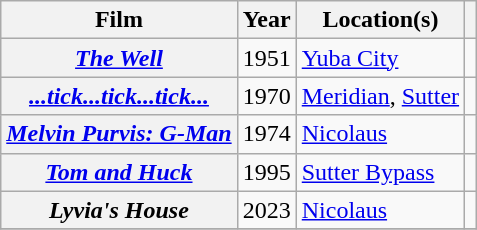<table class="wikitable sortable plainrowheaders">
<tr>
<th>Film</th>
<th>Year</th>
<th class="unsortable">Location(s)</th>
<th class="unsortable"></th>
</tr>
<tr>
<th scope="row"><em><a href='#'>The Well</a></em></th>
<td>1951</td>
<td><a href='#'>Yuba City</a></td>
<td style="text-align:center;"></td>
</tr>
<tr>
<th scope="row"><em><a href='#'>...tick...tick...tick...</a></em></th>
<td>1970</td>
<td><a href='#'>Meridian</a>, <a href='#'>Sutter</a></td>
<td style="text-align:center;"></td>
</tr>
<tr>
<th scope="row"><em><a href='#'>Melvin Purvis: G-Man</a></em></th>
<td>1974</td>
<td><a href='#'>Nicolaus</a></td>
<td style="text-align:center;"></td>
</tr>
<tr>
<th scope="row"><em><a href='#'>Tom and Huck</a></em></th>
<td>1995</td>
<td><a href='#'>Sutter Bypass</a></td>
<td style="text-align:center;"></td>
</tr>
<tr>
<th scope="row"><em>Lyvia's House</em></th>
<td>2023</td>
<td><a href='#'>Nicolaus</a></td>
<td style="text-align:center;"></td>
</tr>
<tr>
</tr>
</table>
